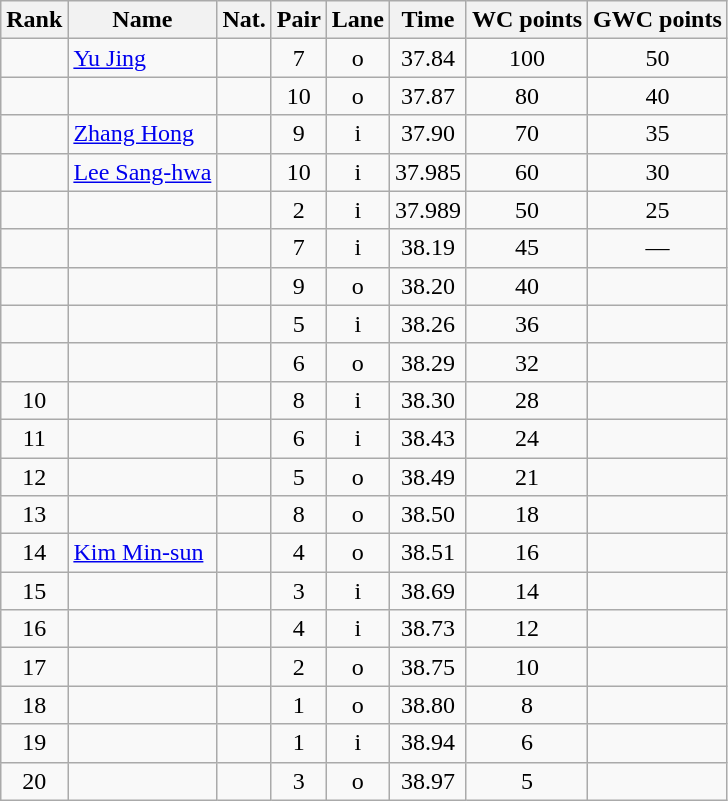<table class="wikitable sortable" style="text-align:center">
<tr>
<th>Rank</th>
<th>Name</th>
<th>Nat.</th>
<th>Pair</th>
<th>Lane</th>
<th>Time</th>
<th>WC points</th>
<th>GWC points</th>
</tr>
<tr>
<td></td>
<td align=left><a href='#'>Yu Jing</a></td>
<td></td>
<td>7</td>
<td>o</td>
<td>37.84</td>
<td>100</td>
<td>50</td>
</tr>
<tr>
<td></td>
<td align=left></td>
<td></td>
<td>10</td>
<td>o</td>
<td>37.87</td>
<td>80</td>
<td>40</td>
</tr>
<tr>
<td></td>
<td align=left><a href='#'>Zhang Hong</a></td>
<td></td>
<td>9</td>
<td>i</td>
<td>37.90</td>
<td>70</td>
<td>35</td>
</tr>
<tr>
<td></td>
<td align=left><a href='#'>Lee Sang-hwa</a></td>
<td></td>
<td>10</td>
<td>i</td>
<td>37.985</td>
<td>60</td>
<td>30</td>
</tr>
<tr>
<td></td>
<td align=left></td>
<td></td>
<td>2</td>
<td>i</td>
<td>37.989</td>
<td>50</td>
<td>25</td>
</tr>
<tr>
<td></td>
<td align=left></td>
<td></td>
<td>7</td>
<td>i</td>
<td>38.19</td>
<td>45</td>
<td>—</td>
</tr>
<tr>
<td></td>
<td align=left></td>
<td></td>
<td>9</td>
<td>o</td>
<td>38.20</td>
<td>40</td>
<td></td>
</tr>
<tr>
<td></td>
<td align=left></td>
<td></td>
<td>5</td>
<td>i</td>
<td>38.26</td>
<td>36</td>
<td></td>
</tr>
<tr>
<td></td>
<td align=left></td>
<td></td>
<td>6</td>
<td>o</td>
<td>38.29</td>
<td>32</td>
<td></td>
</tr>
<tr>
<td>10</td>
<td align=left></td>
<td></td>
<td>8</td>
<td>i</td>
<td>38.30</td>
<td>28</td>
<td></td>
</tr>
<tr>
<td>11</td>
<td align=left></td>
<td></td>
<td>6</td>
<td>i</td>
<td>38.43</td>
<td>24</td>
<td></td>
</tr>
<tr>
<td>12</td>
<td align=left></td>
<td></td>
<td>5</td>
<td>o</td>
<td>38.49</td>
<td>21</td>
<td></td>
</tr>
<tr>
<td>13</td>
<td align=left></td>
<td></td>
<td>8</td>
<td>o</td>
<td>38.50</td>
<td>18</td>
<td></td>
</tr>
<tr>
<td>14</td>
<td align=left><a href='#'>Kim Min-sun</a></td>
<td></td>
<td>4</td>
<td>o</td>
<td>38.51</td>
<td>16</td>
<td></td>
</tr>
<tr>
<td>15</td>
<td align=left></td>
<td></td>
<td>3</td>
<td>i</td>
<td>38.69</td>
<td>14</td>
<td></td>
</tr>
<tr>
<td>16</td>
<td align=left></td>
<td></td>
<td>4</td>
<td>i</td>
<td>38.73</td>
<td>12</td>
<td></td>
</tr>
<tr>
<td>17</td>
<td align=left></td>
<td></td>
<td>2</td>
<td>o</td>
<td>38.75</td>
<td>10</td>
<td></td>
</tr>
<tr>
<td>18</td>
<td align=left></td>
<td></td>
<td>1</td>
<td>o</td>
<td>38.80</td>
<td>8</td>
<td></td>
</tr>
<tr>
<td>19</td>
<td align=left></td>
<td></td>
<td>1</td>
<td>i</td>
<td>38.94</td>
<td>6</td>
<td></td>
</tr>
<tr>
<td>20</td>
<td align=left></td>
<td></td>
<td>3</td>
<td>o</td>
<td>38.97</td>
<td>5</td>
<td></td>
</tr>
</table>
